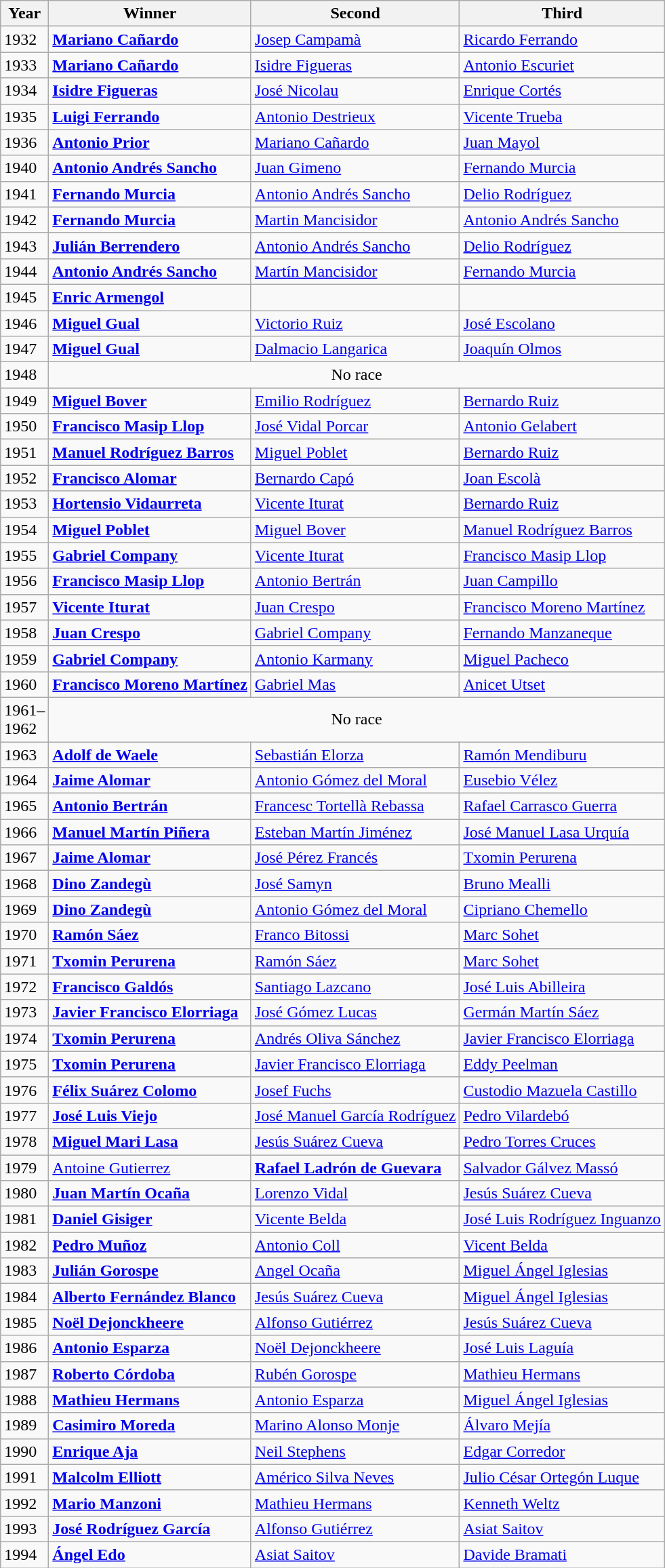<table class="sortable wikitable">
<tr>
<th>Year</th>
<th>Winner</th>
<th>Second</th>
<th>Third</th>
</tr>
<tr>
<td>1932</td>
<td> <strong><a href='#'>Mariano Cañardo</a></strong></td>
<td> <a href='#'>Josep Campamà</a></td>
<td> <a href='#'>Ricardo Ferrando</a></td>
</tr>
<tr>
<td>1933</td>
<td> <strong><a href='#'>Mariano Cañardo</a></strong></td>
<td> <a href='#'>Isidre Figueras</a></td>
<td> <a href='#'>Antonio Escuriet</a></td>
</tr>
<tr>
<td>1934</td>
<td> <strong><a href='#'>Isidre Figueras</a></strong></td>
<td> <a href='#'>José Nicolau</a></td>
<td> <a href='#'>Enrique Cortés</a></td>
</tr>
<tr>
<td>1935</td>
<td> <strong><a href='#'>Luigi Ferrando</a></strong></td>
<td> <a href='#'>Antonio Destrieux</a></td>
<td> <a href='#'>Vicente Trueba</a></td>
</tr>
<tr>
<td>1936</td>
<td> <strong><a href='#'>Antonio Prior</a></strong></td>
<td> <a href='#'>Mariano Cañardo</a></td>
<td> <a href='#'>Juan Mayol</a></td>
</tr>
<tr>
<td>1940</td>
<td> <strong><a href='#'>Antonio Andrés Sancho</a></strong></td>
<td> <a href='#'>Juan Gimeno</a></td>
<td> <a href='#'>Fernando Murcia</a></td>
</tr>
<tr>
<td>1941</td>
<td> <strong><a href='#'>Fernando Murcia</a></strong></td>
<td> <a href='#'>Antonio Andrés Sancho</a></td>
<td> <a href='#'>Delio Rodríguez</a></td>
</tr>
<tr>
<td>1942</td>
<td> <strong><a href='#'>Fernando Murcia</a></strong></td>
<td> <a href='#'>Martin Mancisidor</a></td>
<td> <a href='#'>Antonio Andrés Sancho</a></td>
</tr>
<tr>
<td>1943</td>
<td> <strong><a href='#'>Julián Berrendero</a></strong></td>
<td> <a href='#'>Antonio Andrés Sancho</a></td>
<td> <a href='#'>Delio Rodríguez</a></td>
</tr>
<tr>
<td>1944</td>
<td> <strong><a href='#'>Antonio Andrés Sancho</a></strong></td>
<td> <a href='#'>Martín Mancisidor</a></td>
<td> <a href='#'>Fernando Murcia</a></td>
</tr>
<tr>
<td>1945</td>
<td> <strong><a href='#'>Enric Armengol</a></strong></td>
<td></td>
<td></td>
</tr>
<tr>
<td>1946</td>
<td> <strong><a href='#'>Miguel Gual</a></strong></td>
<td> <a href='#'>Victorio Ruiz</a></td>
<td> <a href='#'>José Escolano</a></td>
</tr>
<tr>
<td>1947</td>
<td> <strong><a href='#'>Miguel Gual</a></strong></td>
<td> <a href='#'>Dalmacio Langarica</a></td>
<td> <a href='#'>Joaquín Olmos</a></td>
</tr>
<tr>
<td>1948</td>
<td colspan=3 align=center>No race</td>
</tr>
<tr>
<td>1949</td>
<td> <strong><a href='#'>Miguel Bover</a></strong></td>
<td> <a href='#'>Emilio Rodríguez</a></td>
<td> <a href='#'>Bernardo Ruiz</a></td>
</tr>
<tr>
<td>1950</td>
<td> <strong><a href='#'>Francisco Masip Llop</a></strong></td>
<td> <a href='#'>José Vidal Porcar</a></td>
<td> <a href='#'>Antonio Gelabert</a></td>
</tr>
<tr>
<td>1951</td>
<td> <strong><a href='#'>Manuel Rodríguez Barros</a></strong></td>
<td> <a href='#'>Miguel Poblet</a></td>
<td> <a href='#'>Bernardo Ruiz</a></td>
</tr>
<tr>
<td>1952</td>
<td> <strong><a href='#'>Francisco Alomar</a></strong></td>
<td> <a href='#'>Bernardo Capó</a></td>
<td> <a href='#'>Joan Escolà</a></td>
</tr>
<tr>
<td>1953</td>
<td> <strong><a href='#'>Hortensio Vidaurreta</a></strong></td>
<td> <a href='#'>Vicente Iturat</a></td>
<td> <a href='#'>Bernardo Ruiz</a></td>
</tr>
<tr>
<td>1954</td>
<td> <strong><a href='#'>Miguel Poblet</a></strong></td>
<td> <a href='#'>Miguel Bover</a></td>
<td> <a href='#'>Manuel Rodríguez Barros</a></td>
</tr>
<tr>
<td>1955</td>
<td> <strong><a href='#'>Gabriel Company</a></strong></td>
<td> <a href='#'>Vicente Iturat</a></td>
<td> <a href='#'>Francisco Masip Llop</a></td>
</tr>
<tr>
<td>1956</td>
<td> <strong><a href='#'>Francisco Masip Llop</a></strong></td>
<td> <a href='#'>Antonio Bertrán</a></td>
<td> <a href='#'>Juan Campillo</a></td>
</tr>
<tr>
<td>1957</td>
<td> <strong><a href='#'>Vicente Iturat</a></strong></td>
<td> <a href='#'>Juan Crespo</a></td>
<td> <a href='#'>Francisco Moreno Martínez</a></td>
</tr>
<tr>
<td>1958</td>
<td> <strong><a href='#'>Juan Crespo</a></strong></td>
<td> <a href='#'>Gabriel Company</a></td>
<td> <a href='#'>Fernando Manzaneque</a></td>
</tr>
<tr>
<td>1959</td>
<td> <strong><a href='#'>Gabriel Company</a></strong></td>
<td> <a href='#'>Antonio Karmany</a></td>
<td> <a href='#'>Miguel Pacheco</a></td>
</tr>
<tr>
<td>1960</td>
<td> <strong><a href='#'>Francisco Moreno Martínez</a></strong></td>
<td> <a href='#'>Gabriel Mas</a></td>
<td> <a href='#'>Anicet Utset</a></td>
</tr>
<tr>
<td>1961–<br>1962</td>
<td colspan=3 align=center>No race</td>
</tr>
<tr>
<td>1963</td>
<td> <strong><a href='#'>Adolf de Waele</a></strong></td>
<td> <a href='#'>Sebastián Elorza</a></td>
<td> <a href='#'>Ramón Mendiburu</a></td>
</tr>
<tr>
<td>1964</td>
<td> <strong><a href='#'>Jaime Alomar</a></strong></td>
<td> <a href='#'>Antonio Gómez del Moral</a></td>
<td> <a href='#'>Eusebio Vélez</a></td>
</tr>
<tr>
<td>1965</td>
<td> <strong><a href='#'>Antonio Bertrán</a></strong></td>
<td> <a href='#'>Francesc Tortellà Rebassa</a></td>
<td> <a href='#'>Rafael Carrasco Guerra</a></td>
</tr>
<tr>
<td>1966</td>
<td> <strong><a href='#'>Manuel Martín Piñera</a></strong></td>
<td> <a href='#'>Esteban Martín Jiménez</a></td>
<td> <a href='#'>José Manuel Lasa Urquía</a></td>
</tr>
<tr>
<td>1967</td>
<td> <strong><a href='#'>Jaime Alomar</a></strong></td>
<td> <a href='#'>José Pérez Francés</a></td>
<td> <a href='#'>Txomin Perurena</a></td>
</tr>
<tr>
<td>1968</td>
<td> <strong><a href='#'>Dino Zandegù</a></strong></td>
<td> <a href='#'>José Samyn</a></td>
<td> <a href='#'>Bruno Mealli</a></td>
</tr>
<tr>
<td>1969</td>
<td> <strong><a href='#'>Dino Zandegù</a></strong></td>
<td> <a href='#'>Antonio Gómez del Moral</a></td>
<td> <a href='#'>Cipriano Chemello</a></td>
</tr>
<tr>
<td>1970</td>
<td> <strong><a href='#'>Ramón Sáez</a></strong></td>
<td> <a href='#'>Franco Bitossi</a></td>
<td> <a href='#'>Marc Sohet</a></td>
</tr>
<tr>
<td>1971</td>
<td> <strong><a href='#'>Txomin Perurena</a></strong></td>
<td> <a href='#'>Ramón Sáez</a></td>
<td> <a href='#'>Marc Sohet</a></td>
</tr>
<tr>
<td>1972</td>
<td> <strong><a href='#'>Francisco Galdós</a></strong></td>
<td> <a href='#'>Santiago Lazcano</a></td>
<td> <a href='#'>José Luis Abilleira</a></td>
</tr>
<tr>
<td>1973</td>
<td> <strong><a href='#'>Javier Francisco Elorriaga</a></strong></td>
<td> <a href='#'>José Gómez Lucas</a></td>
<td> <a href='#'>Germán Martín Sáez</a></td>
</tr>
<tr>
<td>1974</td>
<td> <strong><a href='#'>Txomin Perurena</a></strong></td>
<td> <a href='#'>Andrés Oliva Sánchez</a></td>
<td> <a href='#'>Javier Francisco Elorriaga</a></td>
</tr>
<tr>
<td>1975</td>
<td> <strong><a href='#'>Txomin Perurena</a></strong></td>
<td> <a href='#'>Javier Francisco Elorriaga</a></td>
<td> <a href='#'>Eddy Peelman</a></td>
</tr>
<tr>
<td>1976</td>
<td> <strong><a href='#'>Félix Suárez Colomo</a></strong></td>
<td> <a href='#'>Josef Fuchs</a></td>
<td> <a href='#'>Custodio Mazuela Castillo</a></td>
</tr>
<tr>
<td>1977</td>
<td> <strong><a href='#'>José Luis Viejo</a></strong></td>
<td> <a href='#'>José Manuel García Rodríguez</a></td>
<td> <a href='#'>Pedro Vilardebó</a></td>
</tr>
<tr>
<td>1978</td>
<td> <strong><a href='#'>Miguel Mari Lasa</a></strong></td>
<td> <a href='#'>Jesús Suárez Cueva</a></td>
<td> <a href='#'>Pedro Torres Cruces</a></td>
</tr>
<tr>
<td>1979</td>
<td> <a href='#'>Antoine Gutierrez</a></td>
<td> <strong><a href='#'>Rafael Ladrón de Guevara</a></strong></td>
<td> <a href='#'>Salvador Gálvez Massó</a></td>
</tr>
<tr>
<td>1980</td>
<td> <strong><a href='#'>Juan Martín Ocaña</a></strong></td>
<td> <a href='#'>Lorenzo Vidal</a></td>
<td> <a href='#'>Jesús Suárez Cueva</a></td>
</tr>
<tr>
<td>1981</td>
<td> <strong><a href='#'>Daniel Gisiger</a></strong></td>
<td> <a href='#'>Vicente Belda</a></td>
<td> <a href='#'>José Luis Rodríguez Inguanzo</a></td>
</tr>
<tr>
<td>1982</td>
<td> <strong><a href='#'>Pedro Muñoz</a></strong></td>
<td> <a href='#'>Antonio Coll</a></td>
<td> <a href='#'>Vicent Belda</a></td>
</tr>
<tr>
<td>1983</td>
<td> <strong><a href='#'>Julián Gorospe</a></strong></td>
<td> <a href='#'>Angel Ocaña</a></td>
<td> <a href='#'>Miguel Ángel Iglesias</a></td>
</tr>
<tr>
<td>1984</td>
<td> <strong><a href='#'>Alberto Fernández Blanco</a></strong></td>
<td> <a href='#'>Jesús Suárez Cueva</a></td>
<td> <a href='#'>Miguel Ángel Iglesias</a></td>
</tr>
<tr>
<td>1985</td>
<td> <strong><a href='#'>Noël Dejonckheere</a></strong></td>
<td> <a href='#'>Alfonso Gutiérrez</a></td>
<td> <a href='#'>Jesús Suárez Cueva</a></td>
</tr>
<tr>
<td>1986</td>
<td> <strong><a href='#'>Antonio Esparza</a></strong></td>
<td> <a href='#'>Noël Dejonckheere</a></td>
<td> <a href='#'>José Luis Laguía</a></td>
</tr>
<tr>
<td>1987</td>
<td> <strong><a href='#'>Roberto Córdoba</a></strong></td>
<td> <a href='#'>Rubén Gorospe</a></td>
<td> <a href='#'>Mathieu Hermans</a></td>
</tr>
<tr>
<td>1988</td>
<td> <strong><a href='#'>Mathieu Hermans</a></strong></td>
<td> <a href='#'>Antonio Esparza</a></td>
<td> <a href='#'>Miguel Ángel Iglesias</a></td>
</tr>
<tr>
<td>1989</td>
<td> <strong><a href='#'>Casimiro Moreda</a></strong></td>
<td> <a href='#'>Marino Alonso Monje</a></td>
<td> <a href='#'>Álvaro Mejía</a></td>
</tr>
<tr>
<td>1990</td>
<td> <strong><a href='#'>Enrique Aja</a></strong></td>
<td> <a href='#'>Neil Stephens</a></td>
<td> <a href='#'>Edgar Corredor</a></td>
</tr>
<tr>
<td>1991</td>
<td> <strong><a href='#'>Malcolm Elliott</a></strong></td>
<td> <a href='#'>Américo Silva Neves</a></td>
<td> <a href='#'>Julio César Ortegón Luque</a></td>
</tr>
<tr>
<td>1992</td>
<td> <strong><a href='#'>Mario Manzoni</a></strong></td>
<td> <a href='#'>Mathieu Hermans</a></td>
<td> <a href='#'>Kenneth Weltz</a></td>
</tr>
<tr>
<td>1993</td>
<td> <strong><a href='#'>José Rodríguez García</a></strong></td>
<td> <a href='#'>Alfonso Gutiérrez</a></td>
<td> <a href='#'>Asiat Saitov</a></td>
</tr>
<tr>
<td>1994</td>
<td> <strong><a href='#'>Ángel Edo</a></strong></td>
<td> <a href='#'>Asiat Saitov</a></td>
<td> <a href='#'>Davide Bramati</a></td>
</tr>
</table>
